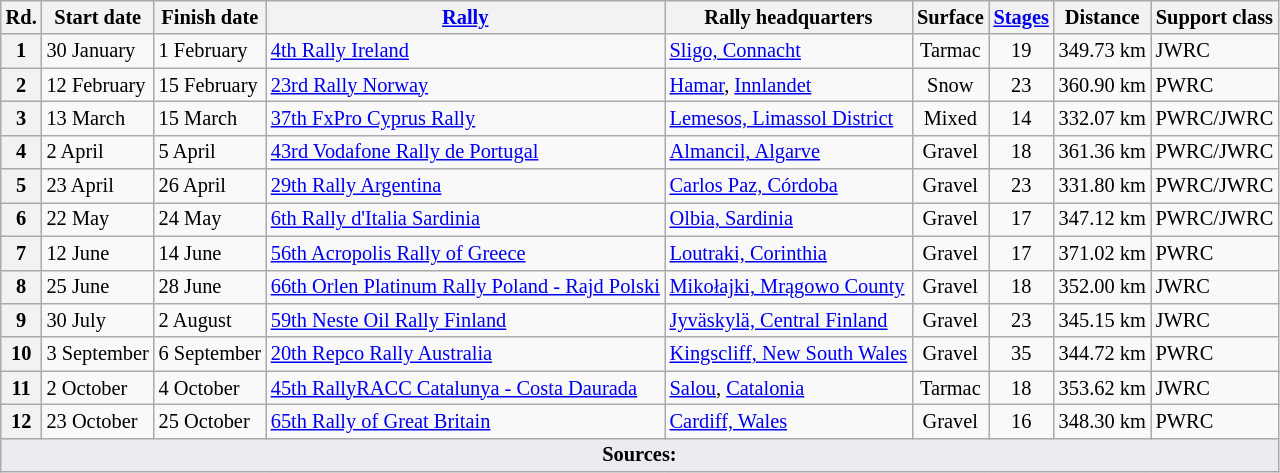<table class="wikitable" style="font-size: 85%;">
<tr>
<th>Rd.</th>
<th>Start date</th>
<th>Finish date</th>
<th><a href='#'>Rally</a></th>
<th>Rally headquarters</th>
<th>Surface</th>
<th><a href='#'>Stages</a></th>
<th>Distance</th>
<th>Support class</th>
</tr>
<tr>
<th>1</th>
<td>30 January</td>
<td>1 February</td>
<td> <a href='#'>4th Rally Ireland</a></td>
<td><a href='#'>Sligo, Connacht</a></td>
<td align=center>Tarmac</td>
<td align=center>19</td>
<td align=center>349.73 km</td>
<td>JWRC</td>
</tr>
<tr>
<th>2</th>
<td>12 February</td>
<td>15 February</td>
<td> <a href='#'>23rd Rally Norway</a></td>
<td><a href='#'>Hamar</a>, <a href='#'>Innlandet</a></td>
<td align=center>Snow</td>
<td align=center>23</td>
<td align=center>360.90 km</td>
<td>PWRC</td>
</tr>
<tr>
<th>3</th>
<td>13 March</td>
<td>15 March</td>
<td> <a href='#'>37th FxPro Cyprus Rally</a></td>
<td><a href='#'>Lemesos, Limassol District</a></td>
<td align=center>Mixed</td>
<td align=center>14</td>
<td align=center>332.07 km</td>
<td>PWRC/JWRC</td>
</tr>
<tr>
<th>4</th>
<td>2 April</td>
<td>5 April</td>
<td> <a href='#'>43rd Vodafone Rally de Portugal</a></td>
<td><a href='#'>Almancil, Algarve</a></td>
<td align="center">Gravel</td>
<td align="center">18</td>
<td align="center">361.36 km</td>
<td>PWRC/JWRC</td>
</tr>
<tr>
<th>5</th>
<td>23 April</td>
<td>26 April</td>
<td> <a href='#'>29th Rally Argentina</a></td>
<td><a href='#'>Carlos Paz, Córdoba</a></td>
<td align="center">Gravel</td>
<td align="center">23</td>
<td align="center">331.80 km</td>
<td>PWRC/JWRC</td>
</tr>
<tr>
<th>6</th>
<td>22 May</td>
<td>24 May</td>
<td> <a href='#'>6th Rally d'Italia Sardinia</a></td>
<td><a href='#'>Olbia, Sardinia</a></td>
<td align="center">Gravel</td>
<td align="center">17</td>
<td align="center">347.12 km</td>
<td>PWRC/JWRC</td>
</tr>
<tr>
<th>7</th>
<td>12 June</td>
<td>14 June</td>
<td> <a href='#'>56th Acropolis Rally of Greece</a></td>
<td><a href='#'>Loutraki, Corinthia</a></td>
<td align="center">Gravel</td>
<td align="center">17</td>
<td align="center">371.02 km</td>
<td>PWRC</td>
</tr>
<tr>
<th>8</th>
<td>25 June</td>
<td>28 June</td>
<td nowrap> <a href='#'>66th Orlen Platinum Rally Poland - Rajd Polski</a></td>
<td nowrap><a href='#'>Mikołajki, Mrągowo County</a></td>
<td align="center">Gravel</td>
<td align="center">18</td>
<td align="center">352.00 km</td>
<td>JWRC</td>
</tr>
<tr>
<th>9</th>
<td>30 July</td>
<td>2 August</td>
<td> <a href='#'>59th Neste Oil Rally Finland</a></td>
<td><a href='#'>Jyväskylä, Central Finland</a></td>
<td align="center">Gravel</td>
<td align="center">23</td>
<td align="center">345.15 km</td>
<td>JWRC</td>
</tr>
<tr>
<th>10</th>
<td>3 September</td>
<td nowrap>6 September</td>
<td> <a href='#'>20th Repco Rally Australia</a></td>
<td><a href='#'>Kingscliff, New South Wales</a></td>
<td align="center">Gravel</td>
<td align="center">35</td>
<td align="center">344.72 km</td>
<td>PWRC</td>
</tr>
<tr>
<th>11</th>
<td>2 October</td>
<td>4 October</td>
<td> <a href='#'>45th RallyRACC Catalunya - Costa Daurada</a></td>
<td><a href='#'>Salou</a>, <a href='#'>Catalonia</a></td>
<td align="center">Tarmac</td>
<td align="center">18</td>
<td align="center">353.62 km</td>
<td>JWRC</td>
</tr>
<tr>
<th>12</th>
<td>23 October</td>
<td>25 October</td>
<td> <a href='#'>65th Rally of Great Britain</a></td>
<td><a href='#'>Cardiff, Wales</a></td>
<td align="center">Gravel</td>
<td align="center">16</td>
<td align="center">348.30 km</td>
<td>PWRC</td>
</tr>
<tr>
<td colspan="9" style="background-color:#EAECF0;text-align:center"><strong>Sources:</strong></td>
</tr>
</table>
